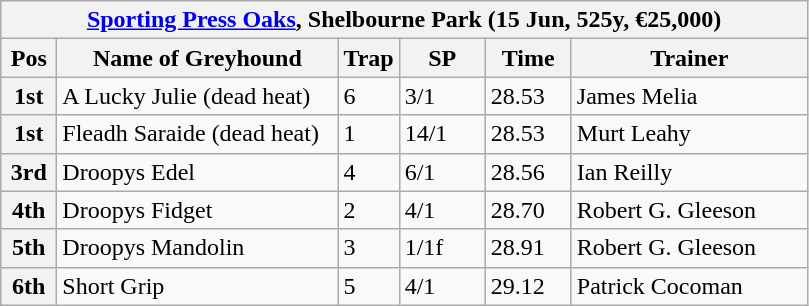<table class="wikitable">
<tr>
<th colspan="6"><a href='#'>Sporting Press Oaks</a>, Shelbourne Park (15 Jun, 525y, €25,000)</th>
</tr>
<tr>
<th width=30>Pos</th>
<th width=180>Name of Greyhound</th>
<th width=30>Trap</th>
<th width=50>SP</th>
<th width=50>Time</th>
<th width=150>Trainer</th>
</tr>
<tr>
<th>1st</th>
<td>A Lucky Julie (dead heat)</td>
<td>6</td>
<td>3/1</td>
<td>28.53</td>
<td>James Melia</td>
</tr>
<tr>
<th>1st</th>
<td>Fleadh Saraide  (dead heat)</td>
<td>1</td>
<td>14/1</td>
<td>28.53</td>
<td>Murt Leahy</td>
</tr>
<tr>
<th>3rd</th>
<td>Droopys Edel</td>
<td>4</td>
<td>6/1</td>
<td>28.56</td>
<td>Ian Reilly</td>
</tr>
<tr>
<th>4th</th>
<td>Droopys Fidget</td>
<td>2</td>
<td>4/1</td>
<td>28.70</td>
<td>Robert G. Gleeson</td>
</tr>
<tr>
<th>5th</th>
<td>Droopys Mandolin</td>
<td>3</td>
<td>1/1f</td>
<td>28.91</td>
<td>Robert G. Gleeson</td>
</tr>
<tr>
<th>6th</th>
<td>Short Grip</td>
<td>5</td>
<td>4/1</td>
<td>29.12</td>
<td>Patrick Cocoman</td>
</tr>
</table>
